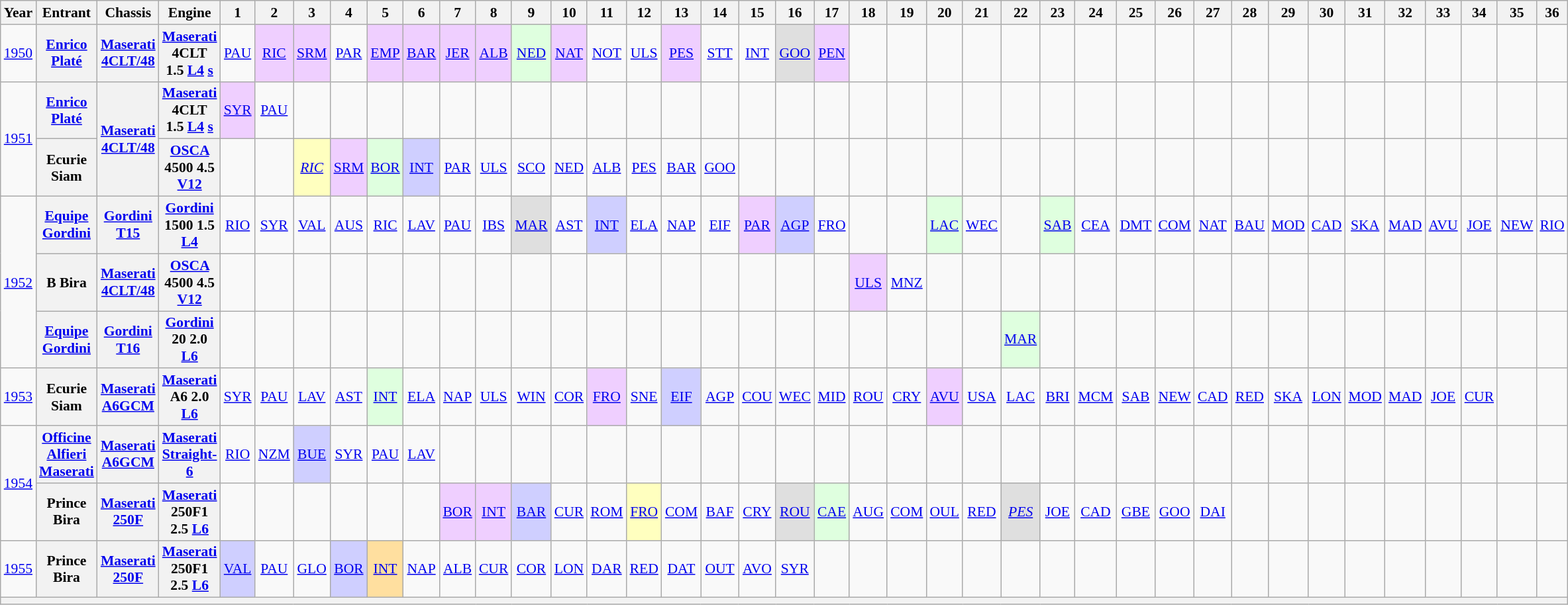<table class="wikitable" style="text-align:center; font-size:90%">
<tr>
<th>Year</th>
<th>Entrant</th>
<th>Chassis</th>
<th>Engine</th>
<th>1</th>
<th>2</th>
<th>3</th>
<th>4</th>
<th>5</th>
<th>6</th>
<th>7</th>
<th>8</th>
<th>9</th>
<th>10</th>
<th>11</th>
<th>12</th>
<th>13</th>
<th>14</th>
<th>15</th>
<th>16</th>
<th>17</th>
<th>18</th>
<th>19</th>
<th>20</th>
<th>21</th>
<th>22</th>
<th>23</th>
<th>24</th>
<th>25</th>
<th>26</th>
<th>27</th>
<th>28</th>
<th>29</th>
<th>30</th>
<th>31</th>
<th>32</th>
<th>33</th>
<th>34</th>
<th>35</th>
<th>36</th>
</tr>
<tr>
<td><a href='#'>1950</a></td>
<th><a href='#'>Enrico Platé</a></th>
<th><a href='#'>Maserati</a> <a href='#'>4CLT/48</a></th>
<th><a href='#'>Maserati</a> 4CLT 1.5 <a href='#'>L4</a> <a href='#'>s</a></th>
<td><a href='#'>PAU</a></td>
<td style="background:#EFCFFF;"><a href='#'>RIC</a><br></td>
<td style="background:#EFCFFF;"><a href='#'>SRM</a><br></td>
<td><a href='#'>PAR</a></td>
<td style="background:#EFCFFF;"><a href='#'>EMP</a><br></td>
<td style="background:#EFCFFF;"><a href='#'>BAR</a><br></td>
<td style="background:#EFCFFF;"><a href='#'>JER</a><br></td>
<td style="background:#EFCFFF;"><a href='#'>ALB</a><br></td>
<td style="background:#DFFFDF;"><a href='#'>NED</a><br></td>
<td style="background:#EFCFFF;"><a href='#'>NAT</a><br></td>
<td><a href='#'>NOT</a></td>
<td><a href='#'>ULS</a></td>
<td style="background:#EFCFFF;"><a href='#'>PES</a><br></td>
<td><a href='#'>STT</a></td>
<td><a href='#'>INT</a></td>
<td style="background:#dfdfdf;"><a href='#'>GOO</a><br></td>
<td style="background:#EFCFFF;"><a href='#'>PEN</a><br></td>
<td></td>
<td></td>
<td></td>
<td></td>
<td></td>
<td></td>
<td></td>
<td></td>
<td></td>
<td></td>
<td></td>
<td></td>
<td></td>
<td></td>
<td></td>
<td></td>
<td></td>
<td></td>
<td></td>
</tr>
<tr>
<td rowspan=2><a href='#'>1951</a></td>
<th><a href='#'>Enrico Platé</a></th>
<th rowspan=2><a href='#'>Maserati</a> <a href='#'>4CLT/48</a></th>
<th><a href='#'>Maserati</a> 4CLT 1.5 <a href='#'>L4</a> <a href='#'>s</a></th>
<td style="background:#EFCFFF;"><a href='#'>SYR</a><br></td>
<td><a href='#'>PAU</a></td>
<td></td>
<td></td>
<td></td>
<td></td>
<td></td>
<td></td>
<td></td>
<td></td>
<td></td>
<td></td>
<td></td>
<td></td>
<td></td>
<td></td>
<td></td>
<td></td>
<td></td>
<td></td>
<td></td>
<td></td>
<td></td>
<td></td>
<td></td>
<td></td>
<td></td>
<td></td>
<td></td>
<td></td>
<td></td>
<td></td>
<td></td>
<td></td>
<td></td>
<td></td>
</tr>
<tr>
<th>Ecurie Siam</th>
<th><a href='#'>OSCA</a> 4500 4.5 <a href='#'>V12</a></th>
<td></td>
<td></td>
<td style="background:#ffffbf;"><em><a href='#'>RIC</a></em><br></td>
<td style="background:#EFCFFF;"><a href='#'>SRM</a><br></td>
<td style="background:#DFFFDF;"><a href='#'>BOR</a><br></td>
<td style="background:#CFCFFF;"><a href='#'>INT</a><br></td>
<td><a href='#'>PAR</a></td>
<td><a href='#'>ULS</a></td>
<td><a href='#'>SCO</a></td>
<td><a href='#'>NED</a></td>
<td><a href='#'>ALB</a></td>
<td><a href='#'>PES</a></td>
<td><a href='#'>BAR</a></td>
<td><a href='#'>GOO</a></td>
<td></td>
<td></td>
<td></td>
<td></td>
<td></td>
<td></td>
<td></td>
<td></td>
<td></td>
<td></td>
<td></td>
<td></td>
<td></td>
<td></td>
<td></td>
<td></td>
<td></td>
<td></td>
<td></td>
<td></td>
<td></td>
<td></td>
</tr>
<tr>
<td rowspan=3><a href='#'>1952</a></td>
<th><a href='#'>Equipe Gordini</a></th>
<th><a href='#'>Gordini</a> <a href='#'>T15</a></th>
<th><a href='#'>Gordini</a> 1500 1.5 <a href='#'>L4</a></th>
<td><a href='#'>RIO</a></td>
<td><a href='#'>SYR</a></td>
<td><a href='#'>VAL</a></td>
<td><a href='#'>AUS</a></td>
<td><a href='#'>RIC</a></td>
<td><a href='#'>LAV</a></td>
<td><a href='#'>PAU</a></td>
<td><a href='#'>IBS</a></td>
<td style="background:#dfdfdf;"><a href='#'>MAR</a><br></td>
<td><a href='#'>AST</a></td>
<td style="background:#CFCFFF;"><a href='#'>INT</a><br></td>
<td><a href='#'>ELA</a></td>
<td><a href='#'>NAP</a></td>
<td><a href='#'>EIF</a></td>
<td style="background:#EFCFFF;"><a href='#'>PAR</a><br></td>
<td style="background:#CFCFFF;"><a href='#'>AGP</a><br></td>
<td><a href='#'>FRO</a></td>
<td></td>
<td></td>
<td style="background:#DFFFDF;"><a href='#'>LAC</a><br></td>
<td><a href='#'>WEC</a></td>
<td></td>
<td style="background:#DFFFDF;"><a href='#'>SAB</a><br></td>
<td><a href='#'>CEA</a></td>
<td><a href='#'>DMT</a></td>
<td><a href='#'>COM</a></td>
<td><a href='#'>NAT</a></td>
<td><a href='#'>BAU</a></td>
<td><a href='#'>MOD</a></td>
<td><a href='#'>CAD</a></td>
<td><a href='#'>SKA</a></td>
<td><a href='#'>MAD</a></td>
<td><a href='#'>AVU</a></td>
<td><a href='#'>JOE</a></td>
<td><a href='#'>NEW</a></td>
<td><a href='#'>RIO</a></td>
</tr>
<tr>
<th>B Bira</th>
<th><a href='#'>Maserati</a> <a href='#'>4CLT/48</a></th>
<th><a href='#'>OSCA</a> 4500 4.5 <a href='#'>V12</a></th>
<td></td>
<td></td>
<td></td>
<td></td>
<td></td>
<td></td>
<td></td>
<td></td>
<td></td>
<td></td>
<td></td>
<td></td>
<td></td>
<td></td>
<td></td>
<td></td>
<td></td>
<td style="background:#EFCFFF;"><a href='#'>ULS</a><br></td>
<td><a href='#'>MNZ</a></td>
<td></td>
<td></td>
<td></td>
<td></td>
<td></td>
<td></td>
<td></td>
<td></td>
<td></td>
<td></td>
<td></td>
<td></td>
<td></td>
<td></td>
<td></td>
<td></td>
<td></td>
</tr>
<tr>
<th><a href='#'>Equipe Gordini</a></th>
<th><a href='#'>Gordini</a> <a href='#'>T16</a></th>
<th><a href='#'>Gordini</a> 20 2.0 <a href='#'>L6</a></th>
<td></td>
<td></td>
<td></td>
<td></td>
<td></td>
<td></td>
<td></td>
<td></td>
<td></td>
<td></td>
<td></td>
<td></td>
<td></td>
<td></td>
<td></td>
<td></td>
<td></td>
<td></td>
<td></td>
<td></td>
<td></td>
<td style="background:#DFFFDF;"><a href='#'>MAR</a><br></td>
<td></td>
<td></td>
<td></td>
<td></td>
<td></td>
<td></td>
<td></td>
<td></td>
<td></td>
<td></td>
<td></td>
<td></td>
<td></td>
<td></td>
</tr>
<tr>
<td><a href='#'>1953</a></td>
<th>Ecurie Siam</th>
<th><a href='#'>Maserati</a> <a href='#'>A6GCM</a></th>
<th><a href='#'>Maserati</a> A6 2.0 <a href='#'>L6</a></th>
<td><a href='#'>SYR</a></td>
<td><a href='#'>PAU</a></td>
<td><a href='#'>LAV</a></td>
<td><a href='#'>AST</a></td>
<td style="background:#DFFFDF;"><a href='#'>INT</a><br></td>
<td><a href='#'>ELA</a></td>
<td><a href='#'>NAP</a></td>
<td><a href='#'>ULS</a></td>
<td><a href='#'>WIN</a></td>
<td><a href='#'>COR</a></td>
<td style="background:#EFCFFF;"><a href='#'>FRO</a><br></td>
<td><a href='#'>SNE</a></td>
<td style="background:#CFCFFF;"><a href='#'>EIF</a><br></td>
<td><a href='#'>AGP</a></td>
<td><a href='#'>COU</a></td>
<td><a href='#'>WEC</a></td>
<td><a href='#'>MID</a></td>
<td><a href='#'>ROU</a></td>
<td><a href='#'>CRY</a></td>
<td style="background:#EFCFFF;"><a href='#'>AVU</a><br></td>
<td><a href='#'>USA</a></td>
<td><a href='#'>LAC</a></td>
<td><a href='#'>BRI</a></td>
<td><a href='#'>MCM</a></td>
<td><a href='#'>SAB</a></td>
<td><a href='#'>NEW</a></td>
<td><a href='#'>CAD</a></td>
<td><a href='#'>RED</a></td>
<td><a href='#'>SKA</a></td>
<td><a href='#'>LON</a></td>
<td><a href='#'>MOD</a></td>
<td><a href='#'>MAD</a></td>
<td><a href='#'>JOE</a></td>
<td><a href='#'>CUR</a></td>
<td></td>
<td></td>
</tr>
<tr>
<td rowspan=2><a href='#'>1954</a></td>
<th><a href='#'>Officine Alfieri Maserati</a></th>
<th><a href='#'>Maserati</a> <a href='#'>A6GCM</a></th>
<th><a href='#'>Maserati</a> <a href='#'>Straight-6</a></th>
<td><a href='#'>RIO</a></td>
<td><a href='#'>NZM</a></td>
<td style="background:#CFCFFF;"><a href='#'>BUE</a><br></td>
<td><a href='#'>SYR</a></td>
<td><a href='#'>PAU</a></td>
<td><a href='#'>LAV</a></td>
<td></td>
<td></td>
<td></td>
<td></td>
<td></td>
<td></td>
<td></td>
<td></td>
<td></td>
<td></td>
<td></td>
<td></td>
<td></td>
<td></td>
<td></td>
<td></td>
<td></td>
<td></td>
<td></td>
<td></td>
<td></td>
<td></td>
<td></td>
<td></td>
<td></td>
<td></td>
<td></td>
<td></td>
<td></td>
<td></td>
</tr>
<tr>
<th>Prince Bira</th>
<th><a href='#'>Maserati</a> <a href='#'>250F</a></th>
<th><a href='#'>Maserati</a> 250F1 2.5 <a href='#'>L6</a></th>
<td></td>
<td></td>
<td></td>
<td></td>
<td></td>
<td></td>
<td style="background:#EFCFFF;"><a href='#'>BOR</a><br></td>
<td style="background:#EFCFFF;"><a href='#'>INT</a><br></td>
<td style="background:#CFCFFF;"><a href='#'>BAR</a><br></td>
<td><a href='#'>CUR</a></td>
<td><a href='#'>ROM</a></td>
<td style="background:#ffffbf;"><a href='#'>FRO</a><br></td>
<td><a href='#'>COM</a></td>
<td><a href='#'>BAF</a></td>
<td><a href='#'>CRY</a></td>
<td style="background:#dfdfdf;"><a href='#'>ROU</a><br></td>
<td style="background:#DFFFDF;"><a href='#'>CAE</a><br></td>
<td><a href='#'>AUG</a></td>
<td><a href='#'>COM</a></td>
<td><a href='#'>OUL</a></td>
<td><a href='#'>RED</a></td>
<td style="background:#dfdfdf;"><em><a href='#'>PES</a></em><br></td>
<td><a href='#'>JOE</a></td>
<td><a href='#'>CAD</a></td>
<td><a href='#'>GBE</a></td>
<td><a href='#'>GOO</a></td>
<td><a href='#'>DAI</a></td>
<td></td>
<td></td>
<td></td>
<td></td>
<td></td>
<td></td>
<td></td>
<td></td>
</tr>
<tr>
<td><a href='#'>1955</a></td>
<th>Prince Bira</th>
<th><a href='#'>Maserati</a> <a href='#'>250F</a></th>
<th><a href='#'>Maserati</a> 250F1 2.5 <a href='#'>L6</a></th>
<td style="background:#CFCFFF;"><a href='#'>VAL</a><br></td>
<td><a href='#'>PAU</a></td>
<td><a href='#'>GLO</a></td>
<td style="background:#CFCFFF;"><a href='#'>BOR</a><br></td>
<td style="background:#FFDF9F;"><a href='#'>INT</a><br></td>
<td><a href='#'>NAP</a></td>
<td><a href='#'>ALB</a></td>
<td><a href='#'>CUR</a></td>
<td><a href='#'>COR</a></td>
<td><a href='#'>LON</a></td>
<td><a href='#'>DAR</a></td>
<td><a href='#'>RED</a></td>
<td><a href='#'>DAT</a></td>
<td><a href='#'>OUT</a></td>
<td><a href='#'>AVO</a></td>
<td><a href='#'>SYR</a></td>
<td></td>
<td></td>
<td></td>
<td></td>
<td></td>
<td></td>
<td></td>
<td></td>
<td></td>
<td></td>
<td></td>
<td></td>
<td></td>
<td></td>
<td></td>
<td></td>
<td></td>
<td></td>
<td></td>
<td></td>
</tr>
<tr>
<th colspan="40"></th>
</tr>
</table>
